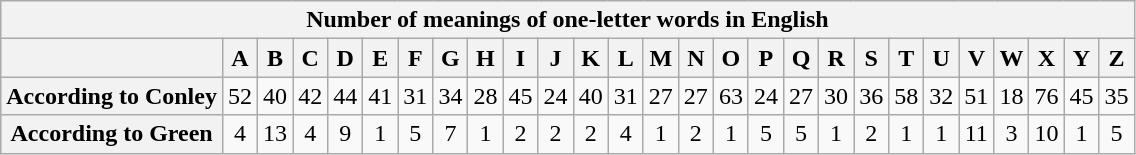<table class="wikitable centre" style="text-align: center;">
<tr>
<th colspan="27">Number of meanings of one-letter words in English</th>
</tr>
<tr>
<th></th>
<th scope="col">A</th>
<th scope="col">B</th>
<th scope="col">C</th>
<th scope="col">D</th>
<th scope="col">E</th>
<th scope="col">F</th>
<th scope="col">G</th>
<th scope="col">H</th>
<th scope="col">I</th>
<th scope="col">J</th>
<th scope="col">K</th>
<th scope="col">L</th>
<th scope="col">M</th>
<th scope="col">N</th>
<th scope="col">O</th>
<th scope="col">P</th>
<th scope="col">Q</th>
<th scope="col">R</th>
<th scope="col">S</th>
<th scope="col">T</th>
<th scope="col">U</th>
<th scope="col">V</th>
<th scope="col">W</th>
<th scope="col">X</th>
<th scope="col">Y</th>
<th scope="col">Z</th>
</tr>
<tr>
<th scope="col">According to Conley</th>
<td>52</td>
<td>40</td>
<td>42</td>
<td>44</td>
<td>41</td>
<td>31</td>
<td>34</td>
<td>28</td>
<td>45</td>
<td>24</td>
<td>40</td>
<td>31</td>
<td>27</td>
<td>27</td>
<td>63</td>
<td>24</td>
<td>27</td>
<td>30</td>
<td>36</td>
<td>58</td>
<td>32</td>
<td>51</td>
<td>18</td>
<td>76</td>
<td>45</td>
<td>35</td>
</tr>
<tr>
<th scope="col">According to Green</th>
<td>4</td>
<td>13</td>
<td>4</td>
<td>9</td>
<td>1</td>
<td>5</td>
<td>7</td>
<td>1</td>
<td>2</td>
<td>2</td>
<td>2</td>
<td>4</td>
<td>1</td>
<td>2</td>
<td>1</td>
<td>5</td>
<td>5</td>
<td>1</td>
<td>2</td>
<td>1</td>
<td>1</td>
<td>11</td>
<td>3</td>
<td>10</td>
<td>1</td>
<td>5</td>
</tr>
</table>
